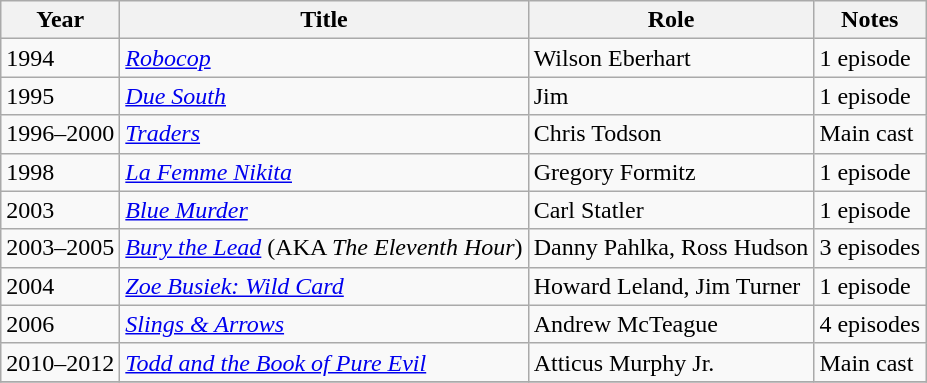<table class="wikitable sortable">
<tr>
<th>Year</th>
<th>Title</th>
<th>Role</th>
<th class="unsortable">Notes</th>
</tr>
<tr>
<td>1994</td>
<td><em><a href='#'>Robocop</a></em></td>
<td>Wilson Eberhart</td>
<td>1 episode</td>
</tr>
<tr>
<td>1995</td>
<td><em><a href='#'>Due South</a></em></td>
<td>Jim</td>
<td>1 episode</td>
</tr>
<tr>
<td>1996–2000</td>
<td><em><a href='#'>Traders</a></em></td>
<td>Chris Todson</td>
<td>Main cast</td>
</tr>
<tr>
<td>1998</td>
<td><em><a href='#'>La Femme Nikita</a></em></td>
<td>Gregory Formitz</td>
<td>1 episode</td>
</tr>
<tr>
<td>2003</td>
<td><em><a href='#'>Blue Murder</a></em></td>
<td>Carl Statler</td>
<td>1 episode</td>
</tr>
<tr>
<td>2003–2005</td>
<td><em><a href='#'>Bury the Lead</a></em> (AKA <em>The Eleventh Hour</em>)</td>
<td>Danny Pahlka, Ross Hudson</td>
<td>3 episodes</td>
</tr>
<tr>
<td>2004</td>
<td><em><a href='#'>Zoe Busiek: Wild Card</a></em></td>
<td>Howard Leland, Jim Turner</td>
<td>1 episode</td>
</tr>
<tr>
<td>2006</td>
<td><em><a href='#'>Slings & Arrows</a></em></td>
<td>Andrew McTeague</td>
<td>4 episodes</td>
</tr>
<tr>
<td>2010–2012</td>
<td><em><a href='#'>Todd and the Book of Pure Evil</a></em></td>
<td>Atticus Murphy Jr.</td>
<td>Main cast</td>
</tr>
<tr>
</tr>
</table>
